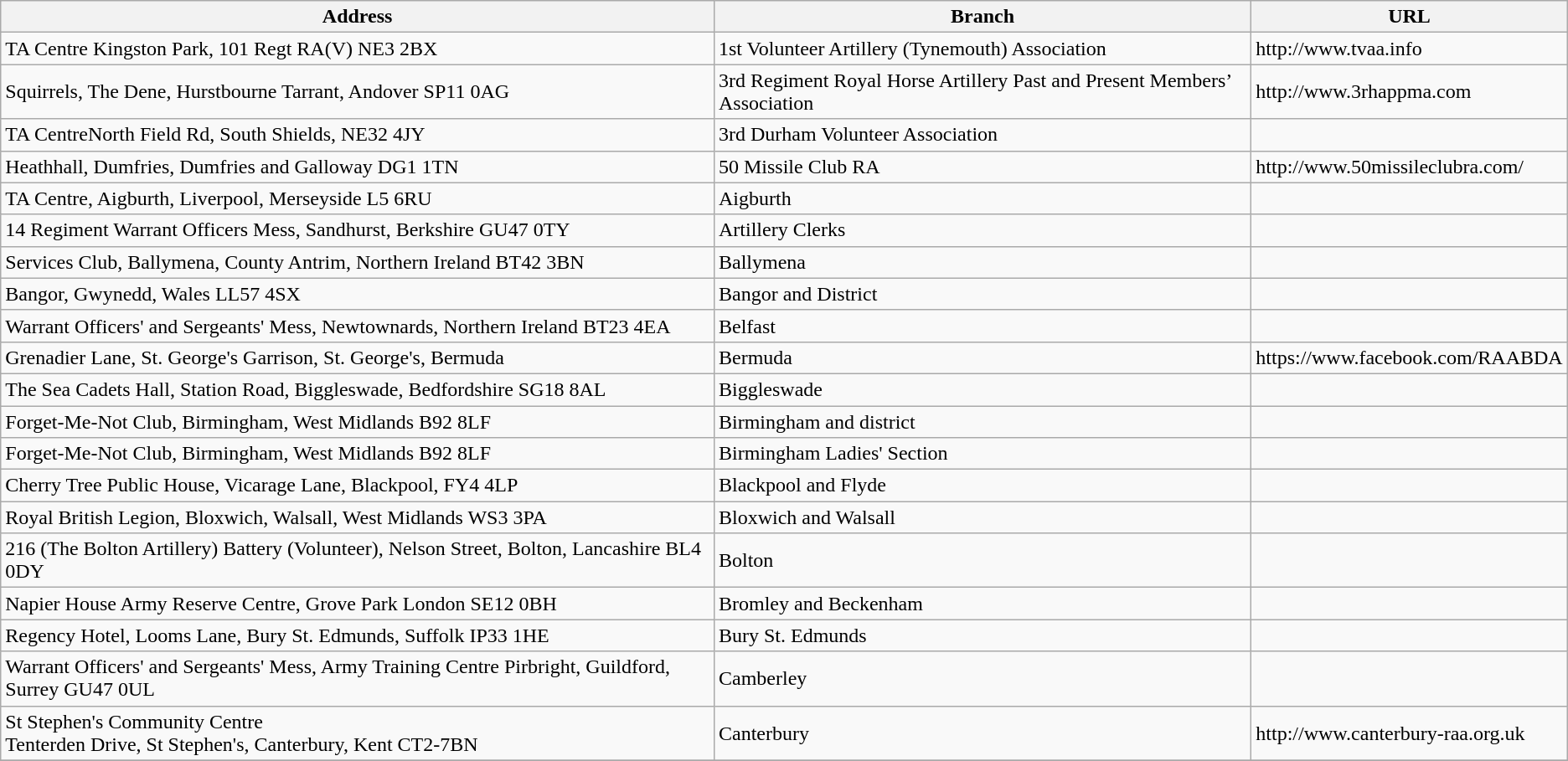<table class="sortable wikitable">
<tr>
<th>Address</th>
<th>Branch</th>
<th>URL</th>
</tr>
<tr>
<td>TA Centre Kingston Park, 101 Regt RA(V) NE3 2BX</td>
<td>1st Volunteer Artillery (Tynemouth) Association</td>
<td>http://www.tvaa.info</td>
</tr>
<tr>
<td>Squirrels, The Dene, Hurstbourne Tarrant, Andover SP11 0AG</td>
<td>3rd Regiment Royal Horse Artillery Past and Present Members’ Association</td>
<td>http://www.3rhappma.com</td>
</tr>
<tr>
<td>TA CentreNorth Field Rd, South Shields, NE32 4JY</td>
<td>3rd Durham Volunteer Association</td>
<td></td>
</tr>
<tr>
<td>Heathhall, Dumfries, Dumfries and Galloway DG1 1TN</td>
<td>50 Missile Club RA</td>
<td>http://www.50missileclubra.com/</td>
</tr>
<tr>
<td>TA Centre, Aigburth, Liverpool, Merseyside L5 6RU</td>
<td>Aigburth</td>
<td></td>
</tr>
<tr>
<td>14 Regiment Warrant Officers Mess, Sandhurst, Berkshire  GU47 0TY</td>
<td>Artillery Clerks</td>
<td></td>
</tr>
<tr>
<td>Services Club, Ballymena, County Antrim, Northern Ireland BT42 3BN</td>
<td>Ballymena</td>
<td></td>
</tr>
<tr>
<td>Bangor, Gwynedd, Wales LL57 4SX</td>
<td>Bangor and District</td>
<td></td>
</tr>
<tr>
<td>Warrant Officers' and Sergeants' Mess, Newtownards, Northern Ireland BT23 4EA</td>
<td>Belfast</td>
<td></td>
</tr>
<tr>
<td>Grenadier Lane, St. George's Garrison, St. George's, Bermuda</td>
<td>Bermuda</td>
<td>https://www.facebook.com/RAABDA</td>
</tr>
<tr>
<td>The Sea Cadets Hall, Station Road, Biggleswade, Bedfordshire SG18 8AL</td>
<td>Biggleswade</td>
<td></td>
</tr>
<tr>
<td>Forget-Me-Not Club, Birmingham, West Midlands B92 8LF</td>
<td>Birmingham and district</td>
<td></td>
</tr>
<tr>
<td>Forget-Me-Not Club, Birmingham, West Midlands B92 8LF</td>
<td>Birmingham Ladies' Section</td>
<td></td>
</tr>
<tr>
<td>Cherry Tree Public House, Vicarage Lane, Blackpool, FY4 4LP</td>
<td>Blackpool and Flyde</td>
<td></td>
</tr>
<tr>
<td>Royal British Legion, Bloxwich,  Walsall, West Midlands WS3 3PA</td>
<td>Bloxwich and Walsall</td>
<td></td>
</tr>
<tr>
<td>216 (The Bolton Artillery) Battery (Volunteer), Nelson Street, Bolton, Lancashire BL4 0DY</td>
<td>Bolton</td>
<td></td>
</tr>
<tr>
<td>Napier House Army Reserve Centre, Grove Park London SE12 0BH</td>
<td>Bromley and Beckenham</td>
<td></td>
</tr>
<tr>
<td>Regency Hotel, Looms Lane, Bury St. Edmunds, Suffolk IP33 1HE</td>
<td>Bury St. Edmunds</td>
<td></td>
</tr>
<tr>
<td>Warrant Officers' and Sergeants' Mess, Army Training Centre Pirbright, Guildford, Surrey GU47 0UL</td>
<td>Camberley</td>
<td></td>
</tr>
<tr>
<td>St Stephen's Community Centre<br>Tenterden Drive, St Stephen's,
Canterbury, Kent CT2-7BN</td>
<td>Canterbury</td>
<td>http://www.canterbury-raa.org.uk</td>
</tr>
<tr>
</tr>
</table>
